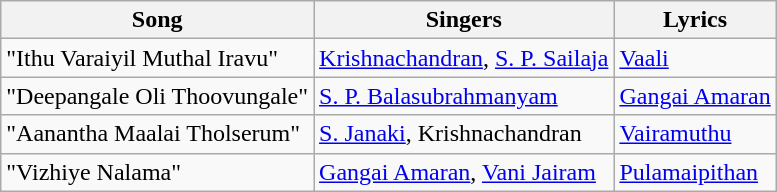<table class="wikitable">
<tr>
<th>Song</th>
<th>Singers</th>
<th>Lyrics</th>
</tr>
<tr>
<td>"Ithu Varaiyil Muthal Iravu"</td>
<td><a href='#'>Krishnachandran</a>, <a href='#'>S. P. Sailaja</a></td>
<td><a href='#'>Vaali</a></td>
</tr>
<tr>
<td>"Deepangale Oli Thoovungale"</td>
<td><a href='#'>S. P. Balasubrahmanyam</a></td>
<td><a href='#'>Gangai Amaran</a></td>
</tr>
<tr>
<td>"Aanantha Maalai Tholserum"</td>
<td><a href='#'>S. Janaki</a>, Krishnachandran</td>
<td><a href='#'>Vairamuthu</a></td>
</tr>
<tr>
<td>"Vizhiye Nalama"</td>
<td><a href='#'>Gangai Amaran</a>, <a href='#'>Vani Jairam</a></td>
<td><a href='#'>Pulamaipithan</a></td>
</tr>
</table>
